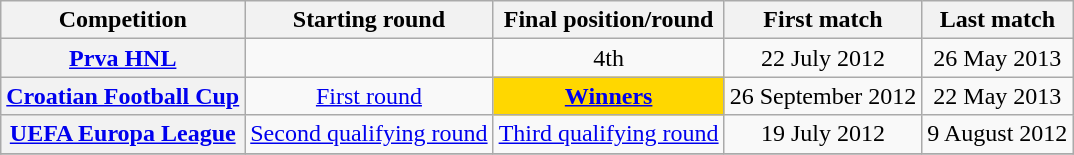<table class="wikitable plainrowheaders" style="text-align:center;">
<tr>
<th scope=col>Competition</th>
<th scope=col>Starting round</th>
<th scope=col>Final position/round</th>
<th scope=col>First match</th>
<th scope=col>Last match</th>
</tr>
<tr>
<th scope=row align=left><a href='#'>Prva HNL</a></th>
<td></td>
<td>4th</td>
<td>22 July 2012</td>
<td>26 May 2013</td>
</tr>
<tr>
<th scope=row align=left><a href='#'>Croatian Football Cup</a></th>
<td><a href='#'>First round</a></td>
<td style="background: gold"><strong><a href='#'>Winners</a></strong></td>
<td>26 September 2012</td>
<td>22 May 2013</td>
</tr>
<tr>
<th scope=row align=left><a href='#'>UEFA Europa League</a></th>
<td><a href='#'>Second qualifying round</a></td>
<td><a href='#'>Third qualifying round</a></td>
<td>19 July 2012</td>
<td>9 August 2012</td>
</tr>
<tr>
</tr>
</table>
